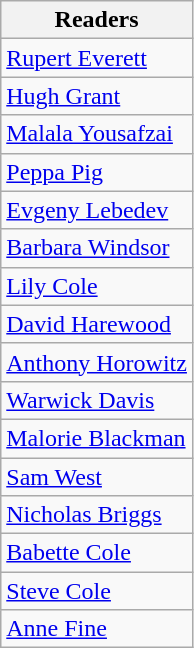<table class="wikitable">
<tr>
<th>Readers</th>
</tr>
<tr>
<td><a href='#'>Rupert Everett</a></td>
</tr>
<tr>
<td><a href='#'>Hugh Grant</a></td>
</tr>
<tr>
<td><a href='#'>Malala Yousafzai</a></td>
</tr>
<tr>
<td><a href='#'>Peppa Pig</a></td>
</tr>
<tr>
<td><a href='#'>Evgeny Lebedev</a></td>
</tr>
<tr>
<td><a href='#'>Barbara Windsor</a></td>
</tr>
<tr>
<td><a href='#'>Lily Cole</a></td>
</tr>
<tr>
<td><a href='#'>David Harewood</a></td>
</tr>
<tr>
<td><a href='#'>Anthony Horowitz</a></td>
</tr>
<tr>
<td><a href='#'>Warwick Davis</a></td>
</tr>
<tr>
<td><a href='#'>Malorie Blackman</a></td>
</tr>
<tr>
<td><a href='#'>Sam West</a></td>
</tr>
<tr>
<td><a href='#'>Nicholas Briggs</a></td>
</tr>
<tr>
<td><a href='#'>Babette Cole</a></td>
</tr>
<tr>
<td><a href='#'>Steve Cole</a></td>
</tr>
<tr>
<td><a href='#'>Anne Fine</a></td>
</tr>
</table>
